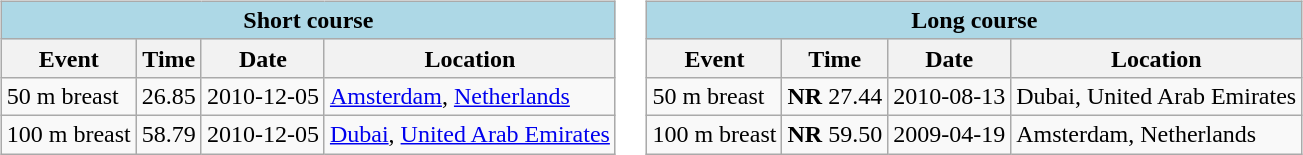<table>
<tr>
<td valign=top  align=left><br><table class="wikitable" |>
<tr>
<th colspan="4" style="background: #add8e6;">Short course</th>
</tr>
<tr>
<th>Event</th>
<th>Time</th>
<th>Date</th>
<th>Location</th>
</tr>
<tr>
<td>50 m breast</td>
<td>26.85</td>
<td>2010-12-05</td>
<td><a href='#'>Amsterdam</a>, <a href='#'>Netherlands</a></td>
</tr>
<tr>
<td>100 m breast</td>
<td>58.79</td>
<td>2010-12-05</td>
<td><a href='#'>Dubai</a>, <a href='#'>United Arab Emirates</a></td>
</tr>
</table>
</td>
<td valign=top  align=left><br><table class="wikitable" |>
<tr>
<th colspan="4" style="background: #add8e6;">Long course</th>
</tr>
<tr>
<th>Event</th>
<th>Time</th>
<th>Date</th>
<th>Location</th>
</tr>
<tr>
<td>50 m breast</td>
<td align="right"><strong>NR</strong> 27.44</td>
<td>2010-08-13</td>
<td>Dubai, United Arab Emirates</td>
</tr>
<tr>
<td>100 m breast</td>
<td align="right"><strong>NR</strong> 59.50</td>
<td>2009-04-19</td>
<td>Amsterdam, Netherlands</td>
</tr>
</table>
</td>
</tr>
</table>
